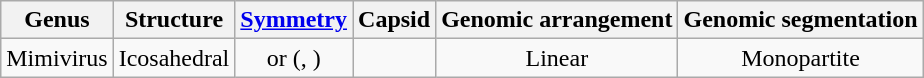<table class="wikitable" style="text-align:center">
<tr>
<th>Genus</th>
<th>Structure</th>
<th><a href='#'>Symmetry</a></th>
<th>Capsid</th>
<th>Genomic arrangement</th>
<th>Genomic segmentation</th>
</tr>
<tr>
<td>Mimivirus</td>
<td>Icosahedral</td>
<td> or  (, )</td>
<td></td>
<td>Linear</td>
<td>Monopartite</td>
</tr>
</table>
